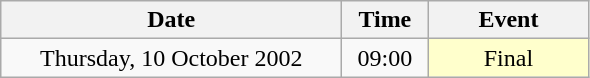<table class = "wikitable" style="text-align:center;">
<tr>
<th width=220>Date</th>
<th width=50>Time</th>
<th width=100>Event</th>
</tr>
<tr>
<td>Thursday, 10 October 2002</td>
<td>09:00</td>
<td bgcolor=ffffcc>Final</td>
</tr>
</table>
